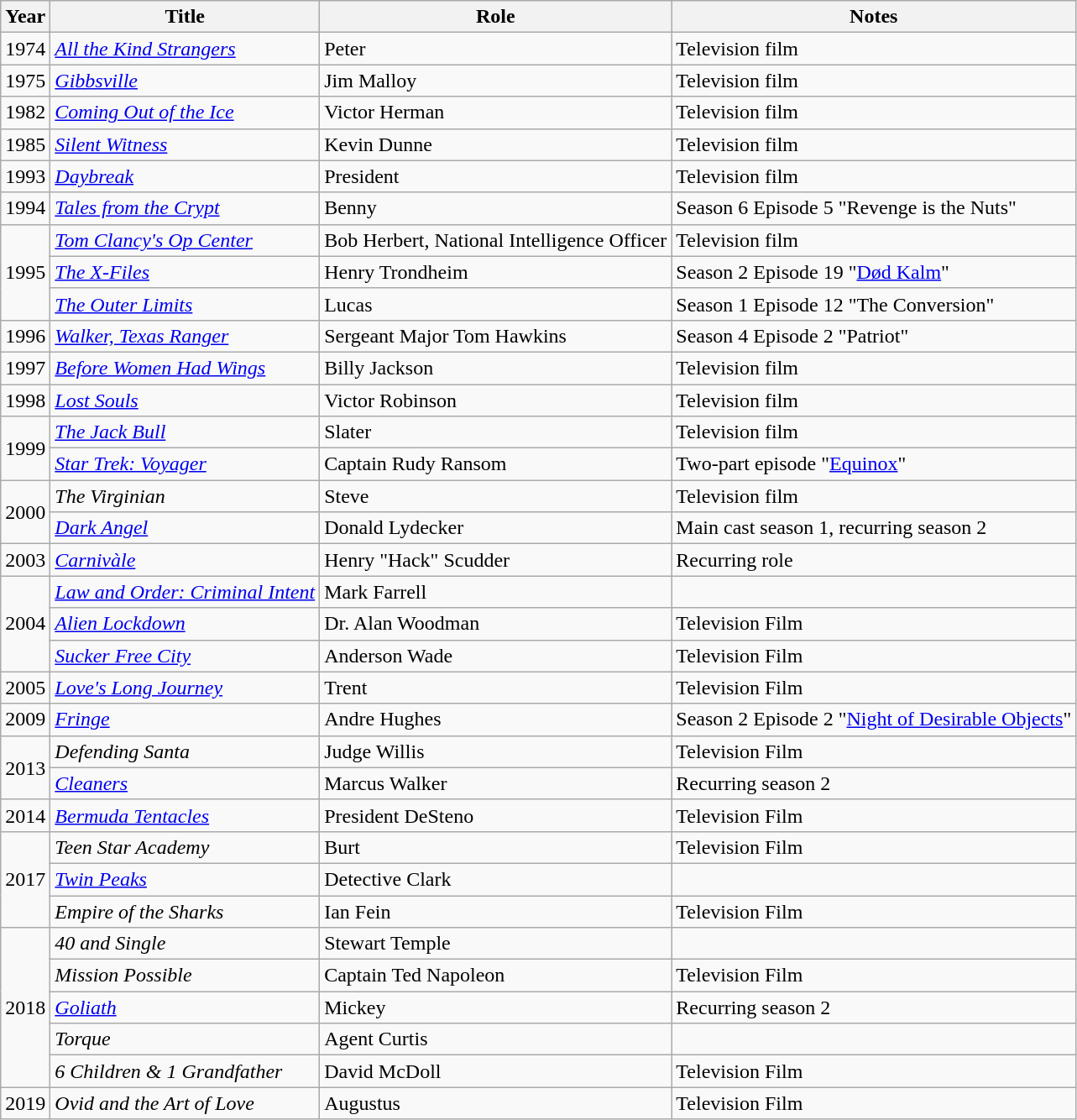<table class="wikitable sortable">
<tr>
<th>Year</th>
<th>Title</th>
<th>Role</th>
<th>Notes</th>
</tr>
<tr>
<td>1974</td>
<td><em><a href='#'>All the Kind Strangers</a></em></td>
<td>Peter</td>
<td>Television film</td>
</tr>
<tr>
<td>1975</td>
<td><em><a href='#'>Gibbsville</a></em></td>
<td>Jim Malloy</td>
<td>Television film</td>
</tr>
<tr>
<td>1982</td>
<td><em><a href='#'>Coming Out of the Ice</a></em></td>
<td>Victor Herman</td>
<td>Television film</td>
</tr>
<tr>
<td>1985</td>
<td><em><a href='#'>Silent Witness</a></em></td>
<td>Kevin Dunne</td>
<td>Television film</td>
</tr>
<tr>
<td>1993</td>
<td><em><a href='#'>Daybreak</a></em></td>
<td>President</td>
<td>Television film</td>
</tr>
<tr>
<td>1994</td>
<td><em><a href='#'>Tales from the Crypt</a></em></td>
<td>Benny</td>
<td>Season 6 Episode 5 "Revenge is the Nuts"</td>
</tr>
<tr>
<td rowspan="3">1995</td>
<td><em><a href='#'>Tom Clancy's Op Center</a></em></td>
<td>Bob Herbert, National Intelligence Officer</td>
<td>Television film</td>
</tr>
<tr>
<td><em><a href='#'>The X-Files</a></em></td>
<td>Henry Trondheim</td>
<td>Season 2 Episode 19 "<a href='#'>Død Kalm</a>"</td>
</tr>
<tr>
<td><em><a href='#'>The Outer Limits</a></em></td>
<td>Lucas</td>
<td>Season 1 Episode 12 "The Conversion"</td>
</tr>
<tr>
<td>1996</td>
<td><em><a href='#'>Walker, Texas Ranger</a></em></td>
<td>Sergeant Major Tom Hawkins</td>
<td>Season 4 Episode 2 "Patriot"</td>
</tr>
<tr>
<td>1997</td>
<td><em><a href='#'>Before Women Had Wings</a></em></td>
<td>Billy Jackson</td>
<td>Television film</td>
</tr>
<tr>
<td>1998</td>
<td><em><a href='#'>Lost Souls</a></em></td>
<td>Victor Robinson</td>
<td>Television film</td>
</tr>
<tr>
<td rowspan="2">1999</td>
<td><em><a href='#'>The Jack Bull</a></em></td>
<td>Slater</td>
<td>Television film</td>
</tr>
<tr>
<td><em><a href='#'>Star Trek: Voyager</a></em></td>
<td>Captain Rudy Ransom</td>
<td>Two-part episode "<a href='#'>Equinox</a>"</td>
</tr>
<tr>
<td rowspan="2">2000</td>
<td><em>The Virginian</em></td>
<td>Steve</td>
<td>Television film</td>
</tr>
<tr>
<td><em><a href='#'>Dark Angel</a></em></td>
<td>Donald Lydecker</td>
<td>Main cast season 1, recurring season 2</td>
</tr>
<tr>
<td>2003</td>
<td><em><a href='#'>Carnivàle</a></em></td>
<td>Henry "Hack" Scudder</td>
<td>Recurring role</td>
</tr>
<tr>
<td rowspan="3">2004</td>
<td><em><a href='#'>Law and Order: Criminal Intent</a></em></td>
<td>Mark Farrell</td>
<td></td>
</tr>
<tr>
<td><em><a href='#'>Alien Lockdown</a></em></td>
<td>Dr. Alan Woodman</td>
<td>Television Film</td>
</tr>
<tr>
<td><em><a href='#'>Sucker Free City</a></em></td>
<td>Anderson Wade</td>
<td>Television Film</td>
</tr>
<tr>
<td>2005</td>
<td><em><a href='#'>Love's Long Journey</a></em></td>
<td>Trent</td>
<td>Television Film</td>
</tr>
<tr>
<td>2009</td>
<td><em><a href='#'>Fringe</a></em></td>
<td>Andre Hughes</td>
<td>Season 2 Episode 2 "<a href='#'>Night of Desirable Objects</a>"</td>
</tr>
<tr>
<td rowspan="2">2013</td>
<td><em>Defending Santa</em></td>
<td>Judge Willis</td>
<td>Television Film</td>
</tr>
<tr>
<td><em><a href='#'>Cleaners</a></em></td>
<td>Marcus Walker</td>
<td>Recurring season 2</td>
</tr>
<tr>
<td>2014</td>
<td><em><a href='#'>Bermuda Tentacles</a></em></td>
<td>President DeSteno</td>
<td>Television Film</td>
</tr>
<tr>
<td rowspan="3">2017</td>
<td><em>Teen Star Academy</em></td>
<td>Burt</td>
<td>Television Film</td>
</tr>
<tr>
<td><em><a href='#'>Twin Peaks</a></em></td>
<td>Detective Clark</td>
<td></td>
</tr>
<tr>
<td><em>Empire of the Sharks</em></td>
<td>Ian Fein</td>
<td>Television Film</td>
</tr>
<tr>
<td rowspan="5">2018</td>
<td><em>40 and Single</em></td>
<td>Stewart Temple</td>
<td></td>
</tr>
<tr>
<td><em>Mission Possible</em></td>
<td>Captain Ted Napoleon</td>
<td>Television Film</td>
</tr>
<tr>
<td><em><a href='#'>Goliath</a></em></td>
<td>Mickey</td>
<td>Recurring season 2</td>
</tr>
<tr>
<td><em>Torque</em></td>
<td>Agent Curtis</td>
<td></td>
</tr>
<tr>
<td><em>6 Children & 1 Grandfather</em></td>
<td>David McDoll</td>
<td>Television Film</td>
</tr>
<tr>
<td>2019</td>
<td><em>Ovid and the Art of Love</em></td>
<td>Augustus</td>
<td>Television Film</td>
</tr>
</table>
